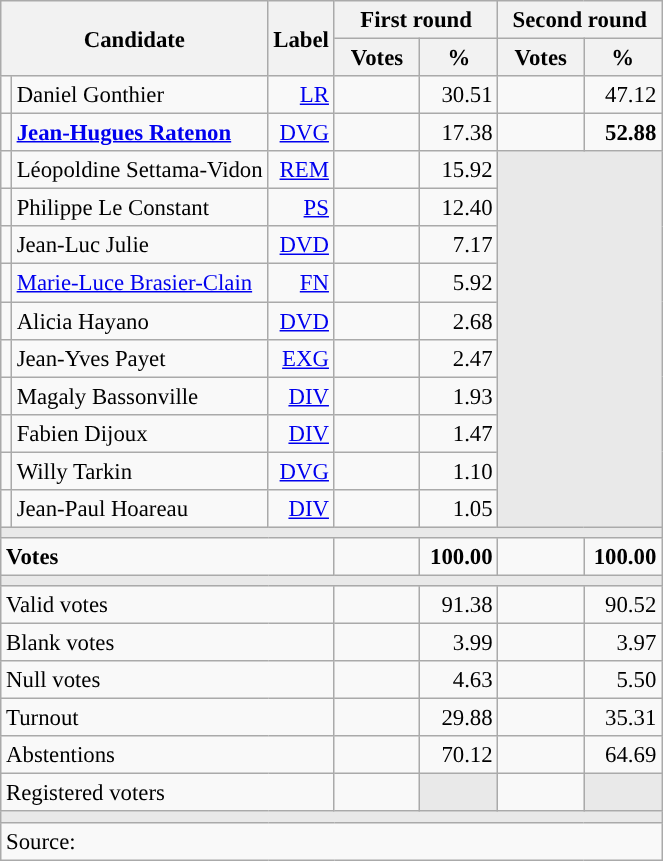<table class="wikitable" style="text-align:right;font-size:95%;">
<tr>
<th colspan="2" rowspan="2">Candidate</th>
<th rowspan="2">Label</th>
<th colspan="2">First round</th>
<th colspan="2">Second round</th>
</tr>
<tr>
<th style="width:50px;">Votes</th>
<th style="width:45px;">%</th>
<th style="width:50px;">Votes</th>
<th style="width:45px;">%</th>
</tr>
<tr>
<td style="color:inherit;background:"></td>
<td style="text-align:left;">Daniel Gonthier</td>
<td><a href='#'>LR</a></td>
<td></td>
<td>30.51</td>
<td></td>
<td>47.12</td>
</tr>
<tr>
<td style="color:inherit;background:"></td>
<td style="text-align:left;"><strong><a href='#'>Jean-Hugues Ratenon</a></strong></td>
<td><a href='#'>DVG</a></td>
<td></td>
<td>17.38</td>
<td><strong></strong></td>
<td><strong>52.88</strong></td>
</tr>
<tr>
<td style="color:inherit;background:"></td>
<td style="text-align:left;">Léopoldine Settama-Vidon</td>
<td><a href='#'>REM</a></td>
<td></td>
<td>15.92</td>
<td colspan="2" rowspan="10" style="background:#E9E9E9;"></td>
</tr>
<tr>
<td style="color:inherit;background:"></td>
<td style="text-align:left;">Philippe Le Constant</td>
<td><a href='#'>PS</a></td>
<td></td>
<td>12.40</td>
</tr>
<tr>
<td style="color:inherit;background:"></td>
<td style="text-align:left;">Jean-Luc Julie</td>
<td><a href='#'>DVD</a></td>
<td></td>
<td>7.17</td>
</tr>
<tr>
<td style="color:inherit;background:"></td>
<td style="text-align:left;"><a href='#'>Marie-Luce Brasier-Clain</a></td>
<td><a href='#'>FN</a></td>
<td></td>
<td>5.92</td>
</tr>
<tr>
<td style="color:inherit;background:"></td>
<td style="text-align:left;">Alicia Hayano</td>
<td><a href='#'>DVD</a></td>
<td></td>
<td>2.68</td>
</tr>
<tr>
<td style="color:inherit;background:"></td>
<td style="text-align:left;">Jean-Yves Payet</td>
<td><a href='#'>EXG</a></td>
<td></td>
<td>2.47</td>
</tr>
<tr>
<td style="color:inherit;background:"></td>
<td style="text-align:left;">Magaly Bassonville</td>
<td><a href='#'>DIV</a></td>
<td></td>
<td>1.93</td>
</tr>
<tr>
<td style="color:inherit;background:"></td>
<td style="text-align:left;">Fabien Dijoux</td>
<td><a href='#'>DIV</a></td>
<td></td>
<td>1.47</td>
</tr>
<tr>
<td style="color:inherit;background:"></td>
<td style="text-align:left;">Willy Tarkin</td>
<td><a href='#'>DVG</a></td>
<td></td>
<td>1.10</td>
</tr>
<tr>
<td style="color:inherit;background:"></td>
<td style="text-align:left;">Jean-Paul Hoareau</td>
<td><a href='#'>DIV</a></td>
<td></td>
<td>1.05</td>
</tr>
<tr>
<td colspan="7" style="background:#E9E9E9;"></td>
</tr>
<tr style="font-weight:bold;">
<td colspan="3" style="text-align:left;">Votes</td>
<td></td>
<td>100.00</td>
<td></td>
<td>100.00</td>
</tr>
<tr>
<td colspan="7" style="background:#E9E9E9;"></td>
</tr>
<tr>
<td colspan="3" style="text-align:left;">Valid votes</td>
<td></td>
<td>91.38</td>
<td></td>
<td>90.52</td>
</tr>
<tr>
<td colspan="3" style="text-align:left;">Blank votes</td>
<td></td>
<td>3.99</td>
<td></td>
<td>3.97</td>
</tr>
<tr>
<td colspan="3" style="text-align:left;">Null votes</td>
<td></td>
<td>4.63</td>
<td></td>
<td>5.50</td>
</tr>
<tr>
<td colspan="3" style="text-align:left;">Turnout</td>
<td></td>
<td>29.88</td>
<td></td>
<td>35.31</td>
</tr>
<tr>
<td colspan="3" style="text-align:left;">Abstentions</td>
<td></td>
<td>70.12</td>
<td></td>
<td>64.69</td>
</tr>
<tr>
<td colspan="3" style="text-align:left;">Registered voters</td>
<td></td>
<td style="background:#E9E9E9;"></td>
<td></td>
<td style="background:#E9E9E9;"></td>
</tr>
<tr>
<td colspan="7" style="background:#E9E9E9;"></td>
</tr>
<tr>
<td colspan="7" style="text-align:left;">Source: </td>
</tr>
</table>
